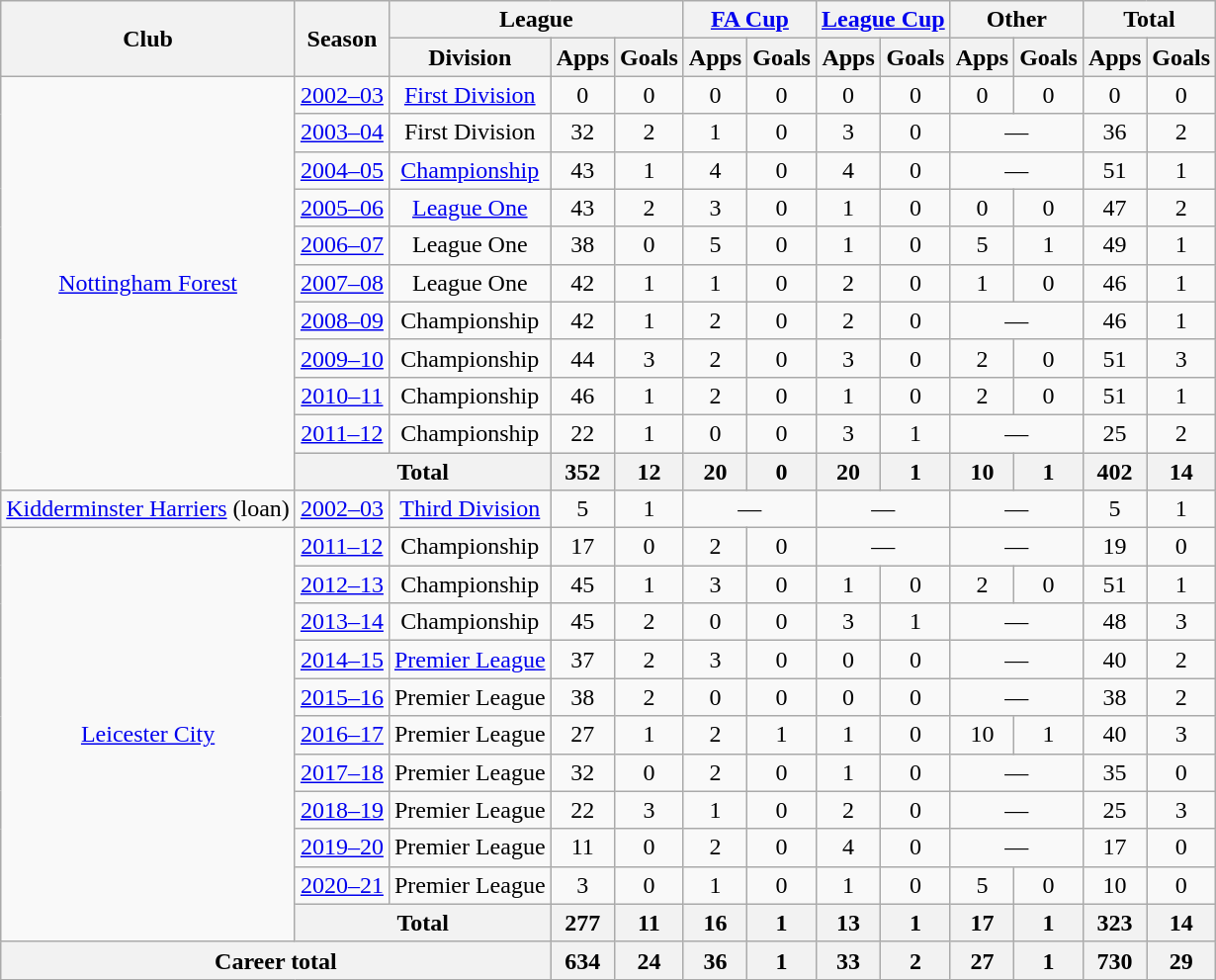<table class=wikitable style="text-align:center">
<tr>
<th rowspan=2>Club</th>
<th rowspan=2>Season</th>
<th colspan=3>League</th>
<th colspan=2><a href='#'>FA Cup</a></th>
<th colspan=2><a href='#'>League Cup</a></th>
<th colspan=2>Other</th>
<th colspan=2>Total</th>
</tr>
<tr>
<th>Division</th>
<th>Apps</th>
<th>Goals</th>
<th>Apps</th>
<th>Goals</th>
<th>Apps</th>
<th>Goals</th>
<th>Apps</th>
<th>Goals</th>
<th>Apps</th>
<th>Goals</th>
</tr>
<tr>
<td rowspan=11><a href='#'>Nottingham Forest</a></td>
<td><a href='#'>2002–03</a></td>
<td><a href='#'>First Division</a></td>
<td>0</td>
<td>0</td>
<td>0</td>
<td>0</td>
<td>0</td>
<td>0</td>
<td>0</td>
<td>0</td>
<td>0</td>
<td>0</td>
</tr>
<tr>
<td><a href='#'>2003–04</a></td>
<td>First Division</td>
<td>32</td>
<td>2</td>
<td>1</td>
<td>0</td>
<td>3</td>
<td>0</td>
<td colspan=2>—</td>
<td>36</td>
<td>2</td>
</tr>
<tr>
<td><a href='#'>2004–05</a></td>
<td><a href='#'>Championship</a></td>
<td>43</td>
<td>1</td>
<td>4</td>
<td>0</td>
<td>4</td>
<td>0</td>
<td colspan=2>—</td>
<td>51</td>
<td>1</td>
</tr>
<tr>
<td><a href='#'>2005–06</a></td>
<td><a href='#'>League One</a></td>
<td>43</td>
<td>2</td>
<td>3</td>
<td>0</td>
<td>1</td>
<td>0</td>
<td>0</td>
<td>0</td>
<td>47</td>
<td>2</td>
</tr>
<tr>
<td><a href='#'>2006–07</a></td>
<td>League One</td>
<td>38</td>
<td>0</td>
<td>5</td>
<td>0</td>
<td>1</td>
<td>0</td>
<td>5</td>
<td>1</td>
<td>49</td>
<td>1</td>
</tr>
<tr>
<td><a href='#'>2007–08</a></td>
<td>League One</td>
<td>42</td>
<td>1</td>
<td>1</td>
<td>0</td>
<td>2</td>
<td>0</td>
<td>1</td>
<td>0</td>
<td>46</td>
<td>1</td>
</tr>
<tr>
<td><a href='#'>2008–09</a></td>
<td>Championship</td>
<td>42</td>
<td>1</td>
<td>2</td>
<td>0</td>
<td>2</td>
<td>0</td>
<td colspan=2>—</td>
<td>46</td>
<td>1</td>
</tr>
<tr>
<td><a href='#'>2009–10</a></td>
<td>Championship</td>
<td>44</td>
<td>3</td>
<td>2</td>
<td>0</td>
<td>3</td>
<td>0</td>
<td>2</td>
<td>0</td>
<td>51</td>
<td>3</td>
</tr>
<tr>
<td><a href='#'>2010–11</a></td>
<td>Championship</td>
<td>46</td>
<td>1</td>
<td>2</td>
<td>0</td>
<td>1</td>
<td>0</td>
<td>2</td>
<td>0</td>
<td>51</td>
<td>1</td>
</tr>
<tr>
<td><a href='#'>2011–12</a></td>
<td>Championship</td>
<td>22</td>
<td>1</td>
<td>0</td>
<td>0</td>
<td>3</td>
<td>1</td>
<td colspan=2>—</td>
<td>25</td>
<td>2</td>
</tr>
<tr>
<th colspan=2>Total</th>
<th>352</th>
<th>12</th>
<th>20</th>
<th>0</th>
<th>20</th>
<th>1</th>
<th>10</th>
<th>1</th>
<th>402</th>
<th>14</th>
</tr>
<tr>
<td><a href='#'>Kidderminster Harriers</a> (loan)</td>
<td><a href='#'>2002–03</a></td>
<td><a href='#'>Third Division</a></td>
<td>5</td>
<td>1</td>
<td colspan=2>—</td>
<td colspan=2>—</td>
<td colspan=2>—</td>
<td>5</td>
<td>1</td>
</tr>
<tr>
<td rowspan=11><a href='#'>Leicester City</a></td>
<td><a href='#'>2011–12</a></td>
<td>Championship</td>
<td>17</td>
<td>0</td>
<td>2</td>
<td>0</td>
<td colspan=2>—</td>
<td colspan=2>—</td>
<td>19</td>
<td>0</td>
</tr>
<tr>
<td><a href='#'>2012–13</a></td>
<td>Championship</td>
<td>45</td>
<td>1</td>
<td>3</td>
<td>0</td>
<td>1</td>
<td>0</td>
<td>2</td>
<td>0</td>
<td>51</td>
<td>1</td>
</tr>
<tr>
<td><a href='#'>2013–14</a></td>
<td>Championship</td>
<td>45</td>
<td>2</td>
<td>0</td>
<td>0</td>
<td>3</td>
<td>1</td>
<td colspan=2>—</td>
<td>48</td>
<td>3</td>
</tr>
<tr>
<td><a href='#'>2014–15</a></td>
<td><a href='#'>Premier League</a></td>
<td>37</td>
<td>2</td>
<td>3</td>
<td>0</td>
<td>0</td>
<td>0</td>
<td colspan=2>—</td>
<td>40</td>
<td>2</td>
</tr>
<tr>
<td><a href='#'>2015–16</a></td>
<td>Premier League</td>
<td>38</td>
<td>2</td>
<td>0</td>
<td>0</td>
<td>0</td>
<td>0</td>
<td colspan=2>—</td>
<td>38</td>
<td>2</td>
</tr>
<tr>
<td><a href='#'>2016–17</a></td>
<td>Premier League</td>
<td>27</td>
<td>1</td>
<td>2</td>
<td>1</td>
<td>1</td>
<td>0</td>
<td>10</td>
<td>1</td>
<td>40</td>
<td>3</td>
</tr>
<tr>
<td><a href='#'>2017–18</a></td>
<td>Premier League</td>
<td>32</td>
<td>0</td>
<td>2</td>
<td>0</td>
<td>1</td>
<td>0</td>
<td colspan=2>—</td>
<td>35</td>
<td>0</td>
</tr>
<tr>
<td><a href='#'>2018–19</a></td>
<td>Premier League</td>
<td>22</td>
<td>3</td>
<td>1</td>
<td>0</td>
<td>2</td>
<td>0</td>
<td colspan=2>—</td>
<td>25</td>
<td>3</td>
</tr>
<tr>
<td><a href='#'>2019–20</a></td>
<td>Premier League</td>
<td>11</td>
<td>0</td>
<td>2</td>
<td>0</td>
<td>4</td>
<td>0</td>
<td colspan=2>—</td>
<td>17</td>
<td>0</td>
</tr>
<tr>
<td><a href='#'>2020–21</a></td>
<td>Premier League</td>
<td>3</td>
<td>0</td>
<td>1</td>
<td>0</td>
<td>1</td>
<td>0</td>
<td>5</td>
<td>0</td>
<td>10</td>
<td>0</td>
</tr>
<tr>
<th colspan=2>Total</th>
<th>277</th>
<th>11</th>
<th>16</th>
<th>1</th>
<th>13</th>
<th>1</th>
<th>17</th>
<th>1</th>
<th>323</th>
<th>14</th>
</tr>
<tr>
<th colspan=3>Career total</th>
<th>634</th>
<th>24</th>
<th>36</th>
<th>1</th>
<th>33</th>
<th>2</th>
<th>27</th>
<th>1</th>
<th>730</th>
<th>29</th>
</tr>
</table>
